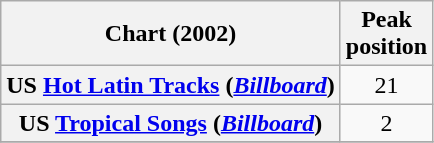<table class="wikitable plainrowheaders" style="text-align:center;">
<tr>
<th scope="col">Chart (2002)</th>
<th scope="col">Peak<br>position</th>
</tr>
<tr>
<th scope="row">US <a href='#'>Hot Latin Tracks</a> (<em><a href='#'>Billboard</a></em>)</th>
<td style="text-align:center;">21</td>
</tr>
<tr>
<th scope="row">US <a href='#'>Tropical Songs</a> (<em><a href='#'>Billboard</a></em>)</th>
<td style="text-align:center;">2</td>
</tr>
<tr>
</tr>
</table>
